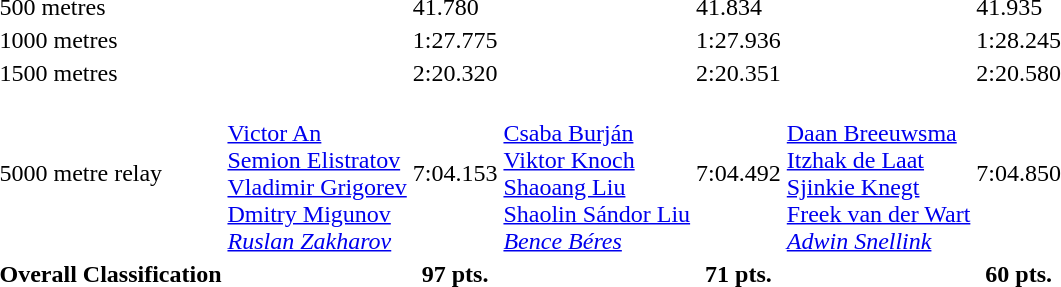<table>
<tr>
<td>500 metres</td>
<td></td>
<td>41.780</td>
<td></td>
<td>41.834</td>
<td></td>
<td>41.935</td>
</tr>
<tr>
<td>1000 metres</td>
<td></td>
<td>1:27.775</td>
<td></td>
<td>1:27.936</td>
<td></td>
<td>1:28.245</td>
</tr>
<tr>
<td>1500 metres</td>
<td></td>
<td>2:20.320</td>
<td></td>
<td>2:20.351</td>
<td></td>
<td>2:20.580</td>
</tr>
<tr>
<td>5000 metre relay</td>
<td><br><a href='#'>Victor An</a><br><a href='#'>Semion Elistratov</a><br><a href='#'>Vladimir Grigorev</a><br><a href='#'>Dmitry Migunov</a><br><em><a href='#'>Ruslan Zakharov</a></em></td>
<td>7:04.153</td>
<td><br><a href='#'>Csaba Burján</a><br><a href='#'>Viktor Knoch</a><br><a href='#'>Shaoang Liu</a><br><a href='#'>Shaolin Sándor Liu</a><br><em><a href='#'>Bence Béres</a></em></td>
<td>7:04.492</td>
<td><br><a href='#'>Daan Breeuwsma</a><br><a href='#'>Itzhak de Laat</a><br><a href='#'>Sjinkie Knegt</a><br><a href='#'>Freek van der Wart</a><br><em><a href='#'>Adwin Snellink</a></em></td>
<td>7:04.850</td>
</tr>
<tr>
<th>Overall Classification</th>
<th></th>
<th>97 pts.</th>
<th></th>
<th>71 pts.</th>
<th></th>
<th>60 pts.</th>
</tr>
</table>
